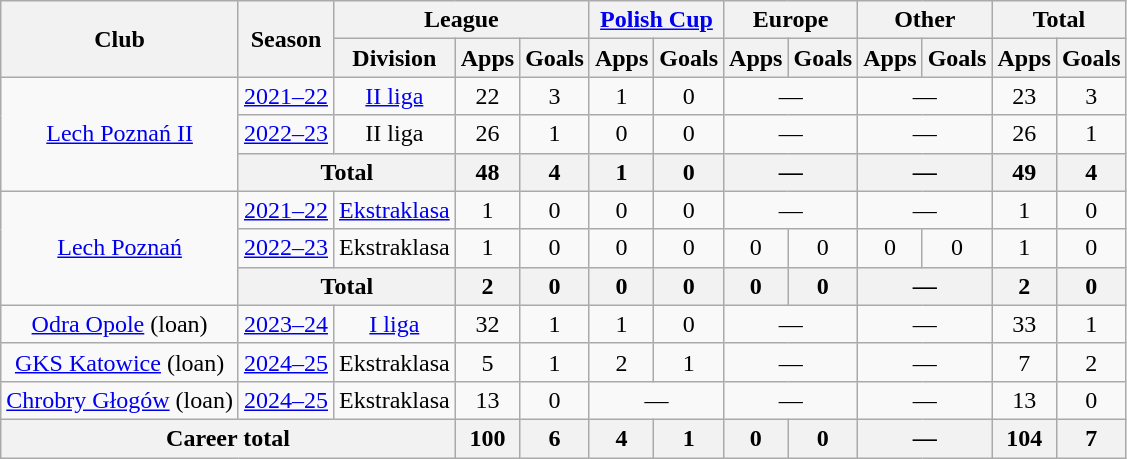<table class="wikitable" style="text-align: center;">
<tr>
<th rowspan="2">Club</th>
<th rowspan="2">Season</th>
<th colspan="3">League</th>
<th colspan="2"><a href='#'>Polish Cup</a></th>
<th colspan="2">Europe</th>
<th colspan="2">Other</th>
<th colspan="2">Total</th>
</tr>
<tr>
<th>Division</th>
<th>Apps</th>
<th>Goals</th>
<th>Apps</th>
<th>Goals</th>
<th>Apps</th>
<th>Goals</th>
<th>Apps</th>
<th>Goals</th>
<th>Apps</th>
<th>Goals</th>
</tr>
<tr>
<td rowspan=3><a href='#'>Lech Poznań II</a></td>
<td><a href='#'>2021–22</a></td>
<td><a href='#'>II liga</a></td>
<td>22</td>
<td>3</td>
<td>1</td>
<td>0</td>
<td colspan="2">—</td>
<td colspan="2">—</td>
<td>23</td>
<td>3</td>
</tr>
<tr>
<td><a href='#'>2022–23</a></td>
<td>II liga</td>
<td>26</td>
<td>1</td>
<td>0</td>
<td>0</td>
<td colspan="2">—</td>
<td colspan="2">—</td>
<td>26</td>
<td>1</td>
</tr>
<tr>
<th colspan="2">Total</th>
<th>48</th>
<th>4</th>
<th>1</th>
<th>0</th>
<th colspan="2">—</th>
<th colspan="2">—</th>
<th>49</th>
<th>4</th>
</tr>
<tr>
<td rowspan=3><a href='#'>Lech Poznań</a></td>
<td><a href='#'>2021–22</a></td>
<td><a href='#'>Ekstraklasa</a></td>
<td>1</td>
<td>0</td>
<td>0</td>
<td>0</td>
<td colspan="2">—</td>
<td colspan="2">—</td>
<td>1</td>
<td>0</td>
</tr>
<tr>
<td><a href='#'>2022–23</a></td>
<td>Ekstraklasa</td>
<td>1</td>
<td>0</td>
<td>0</td>
<td>0</td>
<td>0</td>
<td>0</td>
<td>0</td>
<td>0</td>
<td>1</td>
<td>0</td>
</tr>
<tr>
<th colspan="2">Total</th>
<th>2</th>
<th>0</th>
<th>0</th>
<th>0</th>
<th>0</th>
<th>0</th>
<th colspan="2">—</th>
<th>2</th>
<th>0</th>
</tr>
<tr>
<td><a href='#'>Odra Opole</a> (loan)</td>
<td><a href='#'>2023–24</a></td>
<td><a href='#'>I liga</a></td>
<td>32</td>
<td>1</td>
<td>1</td>
<td>0</td>
<td colspan="2">—</td>
<td colspan="2">—</td>
<td>33</td>
<td>1</td>
</tr>
<tr>
<td><a href='#'>GKS Katowice</a> (loan)</td>
<td><a href='#'>2024–25</a></td>
<td>Ekstraklasa</td>
<td>5</td>
<td>1</td>
<td>2</td>
<td>1</td>
<td colspan="2">—</td>
<td colspan="2">—</td>
<td>7</td>
<td>2</td>
</tr>
<tr>
<td><a href='#'>Chrobry Głogów</a> (loan)</td>
<td><a href='#'>2024–25</a></td>
<td>Ekstraklasa</td>
<td>13</td>
<td>0</td>
<td colspan="2">—</td>
<td colspan="2">—</td>
<td colspan="2">—</td>
<td>13</td>
<td>0</td>
</tr>
<tr>
<th colspan="3">Career total</th>
<th>100</th>
<th>6</th>
<th>4</th>
<th>1</th>
<th>0</th>
<th>0</th>
<th colspan="2">—</th>
<th>104</th>
<th>7</th>
</tr>
</table>
